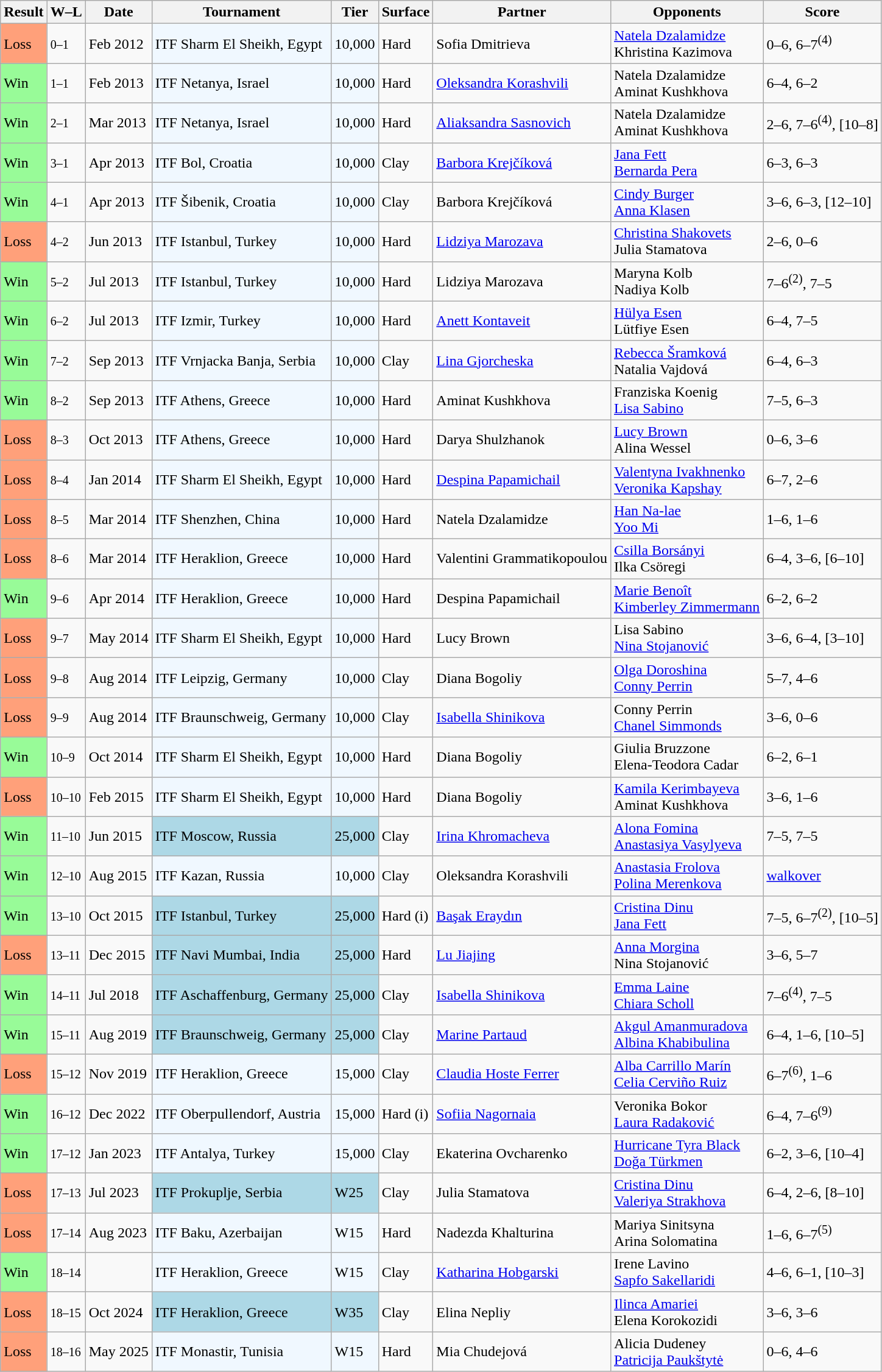<table class="sortable wikitable">
<tr>
<th>Result</th>
<th class="unsortable">W–L</th>
<th>Date</th>
<th>Tournament</th>
<th>Tier</th>
<th>Surface</th>
<th>Partner</th>
<th>Opponents</th>
<th class="unsortable">Score</th>
</tr>
<tr>
<td style="background:#ffa07a;">Loss</td>
<td><small>0–1</small></td>
<td>Feb 2012</td>
<td style="background:#f0f8ff;">ITF Sharm El Sheikh, Egypt</td>
<td style="background:#f0f8ff;">10,000</td>
<td>Hard</td>
<td> Sofia Dmitrieva</td>
<td> <a href='#'>Natela Dzalamidze</a> <br>  Khristina Kazimova</td>
<td>0–6, 6–7<sup>(4)</sup></td>
</tr>
<tr>
<td style="background:#98fb98;">Win</td>
<td><small>1–1</small></td>
<td>Feb 2013</td>
<td style="background:#f0f8ff;">ITF Netanya, Israel</td>
<td style="background:#f0f8ff;">10,000</td>
<td>Hard</td>
<td> <a href='#'>Oleksandra Korashvili</a></td>
<td> Natela Dzalamidze <br>  Aminat Kushkhova</td>
<td>6–4, 6–2</td>
</tr>
<tr>
<td style="background:#98fb98;">Win</td>
<td><small>2–1</small></td>
<td>Mar 2013</td>
<td style="background:#f0f8ff;">ITF Netanya, Israel</td>
<td style="background:#f0f8ff;">10,000</td>
<td>Hard</td>
<td> <a href='#'>Aliaksandra Sasnovich</a></td>
<td> Natela Dzalamidze <br>  Aminat Kushkhova</td>
<td>2–6, 7–6<sup>(4)</sup>, [10–8]</td>
</tr>
<tr>
<td style="background:#98fb98;">Win</td>
<td><small>3–1</small></td>
<td>Apr 2013</td>
<td style="background:#f0f8ff;">ITF Bol, Croatia</td>
<td style="background:#f0f8ff;">10,000</td>
<td>Clay</td>
<td> <a href='#'>Barbora Krejčíková</a></td>
<td> <a href='#'>Jana Fett</a> <br>  <a href='#'>Bernarda Pera</a></td>
<td>6–3, 6–3</td>
</tr>
<tr>
<td style="background:#98fb98;">Win</td>
<td><small>4–1</small></td>
<td>Apr 2013</td>
<td style="background:#f0f8ff;">ITF Šibenik, Croatia</td>
<td style="background:#f0f8ff;">10,000</td>
<td>Clay</td>
<td> Barbora Krejčíková</td>
<td> <a href='#'>Cindy Burger</a> <br>  <a href='#'>Anna Klasen</a></td>
<td>3–6, 6–3, [12–10]</td>
</tr>
<tr>
<td style="background:#ffa07a;">Loss</td>
<td><small>4–2</small></td>
<td>Jun 2013</td>
<td style="background:#f0f8ff;">ITF Istanbul, Turkey</td>
<td style="background:#f0f8ff;">10,000</td>
<td>Hard</td>
<td> <a href='#'>Lidziya Marozava</a></td>
<td> <a href='#'>Christina Shakovets</a> <br>  Julia Stamatova</td>
<td>2–6, 0–6</td>
</tr>
<tr>
<td style="background:#98fb98;">Win</td>
<td><small>5–2</small></td>
<td>Jul 2013</td>
<td style="background:#f0f8ff;">ITF Istanbul, Turkey</td>
<td style="background:#f0f8ff;">10,000</td>
<td>Hard</td>
<td> Lidziya Marozava</td>
<td> Maryna Kolb <br>  Nadiya Kolb</td>
<td>7–6<sup>(2)</sup>, 7–5</td>
</tr>
<tr>
<td style="background:#98fb98;">Win</td>
<td><small>6–2</small></td>
<td>Jul 2013</td>
<td style="background:#f0f8ff;">ITF Izmir, Turkey</td>
<td style="background:#f0f8ff;">10,000</td>
<td>Hard</td>
<td> <a href='#'>Anett Kontaveit</a></td>
<td> <a href='#'>Hülya Esen</a> <br>  Lütfiye Esen</td>
<td>6–4, 7–5</td>
</tr>
<tr>
<td style="background:#98fb98;">Win</td>
<td><small>7–2</small></td>
<td>Sep 2013</td>
<td style="background:#f0f8ff;">ITF Vrnjacka Banja, Serbia</td>
<td style="background:#f0f8ff;">10,000</td>
<td>Clay</td>
<td> <a href='#'>Lina Gjorcheska</a></td>
<td> <a href='#'>Rebecca Šramková</a> <br>  Natalia Vajdová</td>
<td>6–4, 6–3</td>
</tr>
<tr>
<td style="background:#98fb98;">Win</td>
<td><small>8–2</small></td>
<td>Sep 2013</td>
<td style="background:#f0f8ff;">ITF Athens, Greece</td>
<td style="background:#f0f8ff;">10,000</td>
<td>Hard</td>
<td> Aminat Kushkhova</td>
<td> Franziska Koenig <br>  <a href='#'>Lisa Sabino</a></td>
<td>7–5, 6–3</td>
</tr>
<tr>
<td style="background:#ffa07a;">Loss</td>
<td><small>8–3</small></td>
<td>Oct 2013</td>
<td style="background:#f0f8ff;">ITF Athens, Greece</td>
<td style="background:#f0f8ff;">10,000</td>
<td>Hard</td>
<td> Darya Shulzhanok</td>
<td> <a href='#'>Lucy Brown</a> <br>  Alina Wessel</td>
<td>0–6, 3–6</td>
</tr>
<tr>
<td style="background:#ffa07a;">Loss</td>
<td><small>8–4</small></td>
<td>Jan 2014</td>
<td style="background:#f0f8ff;">ITF Sharm El Sheikh, Egypt</td>
<td style="background:#f0f8ff;">10,000</td>
<td>Hard</td>
<td> <a href='#'>Despina Papamichail</a></td>
<td> <a href='#'>Valentyna Ivakhnenko</a> <br>  <a href='#'>Veronika Kapshay</a></td>
<td>6–7, 2–6</td>
</tr>
<tr>
<td style="background:#ffa07a;">Loss</td>
<td><small>8–5</small></td>
<td>Mar 2014</td>
<td style="background:#f0f8ff;">ITF Shenzhen, China</td>
<td style="background:#f0f8ff;">10,000</td>
<td>Hard</td>
<td> Natela Dzalamidze</td>
<td> <a href='#'>Han Na-lae</a> <br>  <a href='#'>Yoo Mi</a></td>
<td>1–6, 1–6</td>
</tr>
<tr>
<td style="background:#ffa07a;">Loss</td>
<td><small>8–6</small></td>
<td>Mar 2014</td>
<td style="background:#f0f8ff;">ITF Heraklion, Greece</td>
<td style="background:#f0f8ff;">10,000</td>
<td>Hard</td>
<td> Valentini Grammatikopoulou</td>
<td> <a href='#'>Csilla Borsányi</a> <br>  Ilka Csöregi</td>
<td>6–4, 3–6, [6–10]</td>
</tr>
<tr>
<td style="background:#98fb98;">Win</td>
<td><small>9–6</small></td>
<td>Apr 2014</td>
<td style="background:#f0f8ff;">ITF Heraklion, Greece</td>
<td style="background:#f0f8ff;">10,000</td>
<td>Hard</td>
<td> Despina Papamichail</td>
<td> <a href='#'>Marie Benoît</a> <br> <a href='#'>Kimberley Zimmermann</a></td>
<td>6–2, 6–2</td>
</tr>
<tr>
<td style="background:#ffa07a;">Loss</td>
<td><small>9–7</small></td>
<td>May 2014</td>
<td style="background:#f0f8ff;">ITF Sharm El Sheikh, Egypt</td>
<td style="background:#f0f8ff;">10,000</td>
<td>Hard</td>
<td> Lucy Brown</td>
<td> Lisa Sabino <br>  <a href='#'>Nina Stojanović</a></td>
<td>3–6, 6–4, [3–10]</td>
</tr>
<tr>
<td style="background:#ffa07a;">Loss</td>
<td><small>9–8</small></td>
<td>Aug 2014</td>
<td style="background:#f0f8ff;">ITF Leipzig, Germany</td>
<td style="background:#f0f8ff;">10,000</td>
<td>Clay</td>
<td> Diana Bogoliy</td>
<td> <a href='#'>Olga Doroshina</a> <br>  <a href='#'>Conny Perrin</a></td>
<td>5–7, 4–6</td>
</tr>
<tr>
<td style="background:#ffa07a;">Loss</td>
<td><small>9–9</small></td>
<td>Aug 2014</td>
<td style="background:#f0f8ff;">ITF Braunschweig, Germany</td>
<td style="background:#f0f8ff;">10,000</td>
<td>Clay</td>
<td> <a href='#'>Isabella Shinikova</a></td>
<td> Conny Perrin <br>  <a href='#'>Chanel Simmonds</a></td>
<td>3–6, 0–6</td>
</tr>
<tr>
<td style="background:#98fb98;">Win</td>
<td><small>10–9</small></td>
<td>Oct 2014</td>
<td style="background:#f0f8ff;">ITF Sharm El Sheikh, Egypt</td>
<td style="background:#f0f8ff;">10,000</td>
<td>Hard</td>
<td> Diana Bogoliy</td>
<td> Giulia Bruzzone <br>  Elena-Teodora Cadar</td>
<td>6–2, 6–1</td>
</tr>
<tr>
<td style="background:#ffa07a;">Loss</td>
<td><small>10–10</small></td>
<td>Feb 2015</td>
<td style="background:#f0f8ff;">ITF Sharm El Sheikh, Egypt</td>
<td style="background:#f0f8ff;">10,000</td>
<td>Hard</td>
<td> Diana Bogoliy</td>
<td> <a href='#'>Kamila Kerimbayeva</a> <br> Aminat Kushkhova</td>
<td>3–6, 1–6</td>
</tr>
<tr>
<td bgcolor="98FB98">Win</td>
<td><small>11–10</small></td>
<td>Jun 2015</td>
<td style="background:lightblue;">ITF Moscow, Russia</td>
<td style="background:lightblue;">25,000</td>
<td>Clay</td>
<td> <a href='#'>Irina Khromacheva</a></td>
<td> <a href='#'>Alona Fomina</a> <br>  <a href='#'>Anastasiya Vasylyeva</a></td>
<td>7–5, 7–5</td>
</tr>
<tr>
<td style="background:#98fb98;">Win</td>
<td><small>12–10</small></td>
<td>Aug 2015</td>
<td style="background:#f0f8ff;">ITF Kazan, Russia</td>
<td style="background:#f0f8ff;">10,000</td>
<td>Clay</td>
<td> Oleksandra Korashvili</td>
<td> <a href='#'>Anastasia Frolova</a> <br>  <a href='#'>Polina Merenkova</a></td>
<td><a href='#'>walkover</a></td>
</tr>
<tr>
<td style="background:#98fb98;">Win</td>
<td><small>13–10</small></td>
<td>Oct 2015</td>
<td style="background:lightblue;">ITF Istanbul, Turkey</td>
<td style="background:lightblue;">25,000</td>
<td>Hard (i)</td>
<td> <a href='#'>Başak Eraydın</a></td>
<td> <a href='#'>Cristina Dinu</a> <br>  <a href='#'>Jana Fett</a></td>
<td>7–5, 6–7<sup>(2)</sup>, [10–5]</td>
</tr>
<tr>
<td style="background:#ffa07a;">Loss</td>
<td><small>13–11</small></td>
<td>Dec 2015</td>
<td style="background:lightblue;">ITF Navi Mumbai, India</td>
<td style="background:lightblue;">25,000</td>
<td>Hard</td>
<td> <a href='#'>Lu Jiajing</a></td>
<td> <a href='#'>Anna Morgina</a> <br>  Nina Stojanović</td>
<td>3–6, 5–7</td>
</tr>
<tr>
<td style="background:#98fb98;">Win</td>
<td><small>14–11</small></td>
<td>Jul 2018</td>
<td style="background:lightblue;">ITF Aschaffenburg, Germany</td>
<td style="background:lightblue;">25,000</td>
<td>Clay</td>
<td> <a href='#'>Isabella Shinikova</a></td>
<td> <a href='#'>Emma Laine</a> <br>  <a href='#'>Chiara Scholl</a></td>
<td>7–6<sup>(4)</sup>, 7–5</td>
</tr>
<tr>
<td style="background:#98fb98;">Win</td>
<td><small>15–11</small></td>
<td>Aug 2019</td>
<td style="background:lightblue;">ITF Braunschweig, Germany</td>
<td style="background:lightblue;">25,000</td>
<td>Clay</td>
<td> <a href='#'>Marine Partaud</a></td>
<td> <a href='#'>Akgul Amanmuradova</a> <br>  <a href='#'>Albina Khabibulina</a></td>
<td>6–4, 1–6, [10–5]</td>
</tr>
<tr>
<td style="background:#ffa07a;">Loss</td>
<td><small>15–12</small></td>
<td>Nov 2019</td>
<td style="background:#f0f8ff;">ITF Heraklion, Greece</td>
<td style="background:#f0f8ff;">15,000</td>
<td>Clay</td>
<td> <a href='#'>Claudia Hoste Ferrer</a></td>
<td> <a href='#'>Alba Carrillo Marín</a> <br>  <a href='#'>Celia Cerviño Ruiz</a></td>
<td>6–7<sup>(6)</sup>, 1–6</td>
</tr>
<tr>
<td style="background:#98fb98;">Win</td>
<td><small>16–12</small></td>
<td>Dec 2022</td>
<td style="background:#f0f8ff;">ITF Oberpullendorf, Austria</td>
<td style="background:#f0f8ff;">15,000</td>
<td>Hard (i)</td>
<td> <a href='#'>Sofiia Nagornaia</a></td>
<td> Veronika Bokor <br>  <a href='#'>Laura Radaković</a></td>
<td>6–4, 7–6<sup>(9)</sup></td>
</tr>
<tr>
<td style="background:#98fb98;">Win</td>
<td><small>17–12</small></td>
<td>Jan 2023</td>
<td style="background:#f0f8ff;">ITF Antalya, Turkey</td>
<td style="background:#f0f8ff;">15,000</td>
<td>Clay</td>
<td> Ekaterina Ovcharenko</td>
<td> <a href='#'>Hurricane Tyra Black</a> <br>  <a href='#'>Doğa Türkmen</a></td>
<td>6–2, 3–6, [10–4]</td>
</tr>
<tr>
<td style="background:#ffa07a;">Loss</td>
<td><small>17–13</small></td>
<td>Jul 2023</td>
<td style="background:lightblue;">ITF Prokuplje, Serbia</td>
<td style="background:lightblue;">W25</td>
<td>Clay</td>
<td> Julia Stamatova</td>
<td> <a href='#'>Cristina Dinu</a> <br>  <a href='#'>Valeriya Strakhova</a></td>
<td>6–4, 2–6, [8–10]</td>
</tr>
<tr>
<td style="background:#ffa07a;">Loss</td>
<td><small>17–14</small></td>
<td>Aug 2023</td>
<td style="background:#f0f8ff;">ITF Baku, Azerbaijan</td>
<td style="background:#f0f8ff;">W15</td>
<td>Hard</td>
<td> Nadezda Khalturina</td>
<td> Mariya Sinitsyna <br>  Arina Solomatina</td>
<td>1–6, 6–7<sup>(5)</sup></td>
</tr>
<tr>
<td style="background:#98fb98;">Win</td>
<td><small>18–14</small></td>
<td></td>
<td bgcolor=f0f8ff>ITF Heraklion, Greece</td>
<td bgcolor=f0f8ff>W15</td>
<td>Clay</td>
<td> <a href='#'>Katharina Hobgarski</a></td>
<td> Irene Lavino <br>  <a href='#'>Sapfo Sakellaridi</a></td>
<td>4–6, 6–1, [10–3]</td>
</tr>
<tr>
<td style="background:#ffa07a;">Loss</td>
<td><small>18–15</small></td>
<td>Oct 2024</td>
<td style="background:lightblue;">ITF Heraklion, Greece</td>
<td style="background:lightblue;">W35</td>
<td>Clay</td>
<td> Elina Nepliy</td>
<td> <a href='#'>Ilinca Amariei</a> <br>  Elena Korokozidi</td>
<td>3–6, 3–6</td>
</tr>
<tr>
<td style="background:#ffa07a;">Loss</td>
<td><small>18–16</small></td>
<td>May 2025</td>
<td style="background:#f0f8ff;">ITF Monastir, Tunisia</td>
<td style="background:#f0f8ff;">W15</td>
<td>Hard</td>
<td> Mia Chudejová</td>
<td> Alicia Dudeney <br>  <a href='#'>Patricija Paukštytė</a></td>
<td>0–6, 4–6</td>
</tr>
</table>
